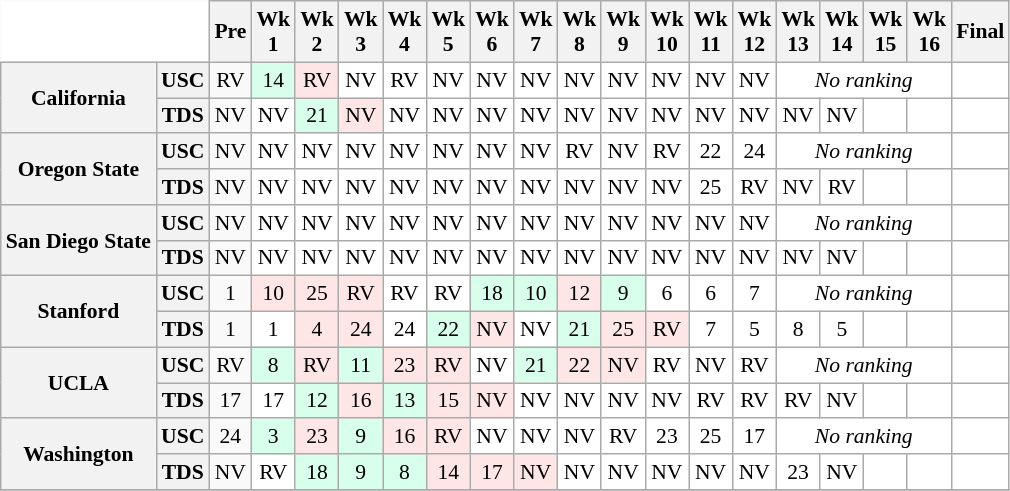<table class="wikitable" style="white-space:nowrap;font-size:90%;text-align:center;">
<tr>
<th colspan=2 style="background:white; border-top-style:hidden; border-left-style:hidden;"> </th>
<th>Pre</th>
<th>Wk<br> 1</th>
<th>Wk<br>2</th>
<th>Wk<br>3</th>
<th>Wk<br>4</th>
<th>Wk<br>5</th>
<th>Wk<br>6</th>
<th>Wk<br>7</th>
<th>Wk<br>8</th>
<th>Wk<br>9</th>
<th>Wk<br>10</th>
<th>Wk<br>11</th>
<th>Wk<br>12</th>
<th>Wk<br>13</th>
<th>Wk<br>14</th>
<th>Wk<br>15</th>
<th>Wk<br>16</th>
<th>Final</th>
</tr>
<tr>
<th rowspan=2 style=>California</th>
<th>USC</th>
<td>RV</td>
<td style="background:#d8ffeb;">14</td>
<td style="background:#ffe6e6;">RV</td>
<td style="background:#FFF;">NV</td>
<td style="background:#FFF;">RV</td>
<td style="background:#FFF;">NV</td>
<td style="background:#FFF;">NV</td>
<td style="background:#FFF;">NV</td>
<td style="background:#FFF;">NV</td>
<td style="background:#FFF;">NV</td>
<td style="background:#FFF;">NV</td>
<td style="background:#FFF;">NV</td>
<td style="background:#FFF;">NV</td>
<td colspan="4" style="background:#FFF;"><em>No ranking</em></td>
<td style="background:#FFF;"></td>
</tr>
<tr>
<th>TDS</th>
<td>NV</td>
<td style="background:#FFF;">NV</td>
<td style="background:#d8ffeb;">21</td>
<td style="background:#ffe6e6;">NV</td>
<td style="background:#FFF;">NV</td>
<td style="background:#FFF;">NV</td>
<td style="background:#FFF;">NV</td>
<td style="background:#FFF;">NV</td>
<td style="background:#FFF;">NV</td>
<td style="background:#FFF;">NV</td>
<td style="background:#FFF;">NV</td>
<td style="background:#FFF;">NV</td>
<td style="background:#FFF;">NV</td>
<td style="background:#FFF;">NV</td>
<td style="background:#FFF;">NV</td>
<td style="background:#FFF;"></td>
<td style="background:#FFF;"></td>
<td style="background:#FFF;"></td>
</tr>
<tr>
<th rowspan=2 style=>Oregon State</th>
<th>USC</th>
<td>NV</td>
<td style="background:#FFF;">NV</td>
<td style="background:#FFF;">NV</td>
<td style="background:#FFF;">NV</td>
<td style="background:#FFF;">NV</td>
<td style="background:#FFF;">NV</td>
<td style="background:#FFF;">NV</td>
<td style="background:#FFF;">NV</td>
<td style="background:#FFF;">RV</td>
<td style="background:#FFF;">NV</td>
<td style="background:#FFF;">RV</td>
<td style="background:#FFF;">22</td>
<td style="background:#FFF;">24</td>
<td colspan="4" style="background:#FFF;"><em>No ranking</em></td>
<td style="background:#FFF;"></td>
</tr>
<tr>
<th>TDS</th>
<td>NV</td>
<td style="background:#FFF;">NV</td>
<td style="background:#FFF;">NV</td>
<td style="background:#FFF;">NV</td>
<td style="background:#FFF;">NV</td>
<td style="background:#FFF;">NV</td>
<td style="background:#FFF;">NV</td>
<td style="background:#FFF;">NV</td>
<td style="background:#FFF;">NV</td>
<td style="background:#FFF;">NV</td>
<td style="background:#FFF;">NV</td>
<td style="background:#FFF;">25</td>
<td style="background:#FFF;">RV</td>
<td style="background:#FFF;">NV</td>
<td style="background:#FFF;">RV</td>
<td style="background:#FFF;"></td>
<td style="background:#FFF;"></td>
<td style="background:#FFF;"></td>
</tr>
<tr>
<th rowspan=2 style=>San Diego State</th>
<th>USC</th>
<td>NV</td>
<td style="background:#FFF;">NV</td>
<td style="background:#FFF;">NV</td>
<td style="background:#FFF;">NV</td>
<td style="background:#FFF;">NV</td>
<td style="background:#FFF;">NV</td>
<td style="background:#FFF;">NV</td>
<td style="background:#FFF;">NV</td>
<td style="background:#FFF;">NV</td>
<td style="background:#FFF;">NV</td>
<td style="background:#FFF;">NV</td>
<td style="background:#FFF;">NV</td>
<td style="background:#FFF;">NV</td>
<td colspan="4" style="background:#FFF;"><em>No ranking</em></td>
<td style="background:#FFF;"></td>
</tr>
<tr>
<th>TDS</th>
<td>NV</td>
<td style="background:#FFF;">NV</td>
<td style="background:#FFF;">NV</td>
<td style="background:#FFF;">NV</td>
<td style="background:#FFF;">NV</td>
<td style="background:#FFF;">NV</td>
<td style="background:#FFF;">NV</td>
<td style="background:#FFF;">NV</td>
<td style="background:#FFF;">NV</td>
<td style="background:#FFF;">NV</td>
<td style="background:#FFF;">NV</td>
<td style="background:#FFF;">NV</td>
<td style="background:#FFF;">NV</td>
<td style="background:#FFF;">NV</td>
<td style="background:#FFF;">NV</td>
<td style="background:#FFF;"></td>
<td style="background:#FFF;"></td>
<td style="background:#FFF;"></td>
</tr>
<tr>
<th rowspan=2 style=>Stanford</th>
<th>USC</th>
<td>1</td>
<td style="background:#ffe6e6;">10</td>
<td style="background:#ffe6e6;">25</td>
<td style="background:#ffe6e6;">RV</td>
<td style="background:#FFF;">RV</td>
<td style="background:#FFF;">RV</td>
<td style="background:#d8ffeb;">18</td>
<td style="background:#d8ffeb;">10</td>
<td style="background:#ffe6e6;">12</td>
<td style="background:#d8ffeb;">9</td>
<td style="background:#FFF;">6</td>
<td style="background:#FFF;">6</td>
<td style="background:#FFF;">7</td>
<td colspan="4" style="background:#FFF;"><em>No ranking</em></td>
<td style="background:#FFF;"></td>
</tr>
<tr>
<th>TDS</th>
<td>1</td>
<td style="background:#FFF;">1</td>
<td style="background:#ffe6e6;">4</td>
<td style="background:#ffe6e6;">24</td>
<td style="background:#FFF;">24</td>
<td style="background:#d8ffeb;">22</td>
<td style="background:#ffe6e6;">NV</td>
<td style="background:#FFF;">NV</td>
<td style="background:#d8ffeb;">21</td>
<td style="background:#ffe6e6;">25</td>
<td style="background:#ffe6e6;">RV</td>
<td style="background:#FFF;">7</td>
<td style="background:#FFF;">5</td>
<td style="background:#FFF;">8</td>
<td style="background:#FFF;">5</td>
<td style="background:#FFF;"></td>
<td style="background:#FFF;"></td>
<td style="background:#FFF;"></td>
</tr>
<tr>
<th rowspan=2 style=>UCLA</th>
<th>USC</th>
<td>RV</td>
<td style="background:#d8ffeb;">8</td>
<td style="background:#ffe6e6;">RV</td>
<td style="background:#d8ffeb;">11</td>
<td style="background:#ffe6e6;">23</td>
<td style="background:#ffe6e6;">RV</td>
<td style="background:#FFF;">NV</td>
<td style="background:#d8ffeb;">21</td>
<td style="background:#ffe6e6;">22</td>
<td style="background:#ffe6e6;">NV</td>
<td style="background:#FFF;">RV</td>
<td style="background:#FFF;">NV</td>
<td style="background:#FFF;">RV</td>
<td colspan="4" style="background:#FFF;"><em>No ranking</em></td>
<td style="background:#FFF;"></td>
</tr>
<tr>
<th>TDS</th>
<td>17</td>
<td style="background:#FFF;">17</td>
<td style="background:#d8ffeb;">12</td>
<td style="background:#ffe6e6;">16</td>
<td style="background:#d8ffeb;">13</td>
<td style="background:#ffe6e6;">15</td>
<td style="background:#ffe6e6;">NV</td>
<td style="background:#FFF;">NV</td>
<td style="background:#FFF;">NV</td>
<td style="background:#FFF;">NV</td>
<td style="background:#FFF;">NV</td>
<td style="background:#FFF;">RV</td>
<td style="background:#FFF;">RV</td>
<td style="background:#FFF;">RV</td>
<td style="background:#FFF;">NV</td>
<td style="background:#FFF;"></td>
<td style="background:#FFF;"></td>
<td style="background:#FFF;"></td>
</tr>
<tr>
<th rowspan=2 style=>Washington</th>
<th>USC</th>
<td>24</td>
<td style="background:#d8ffeb;">3</td>
<td style="background:#ffe6e6;">23</td>
<td style="background:#d8ffeb;">9</td>
<td style="background:#ffe6e6;">16</td>
<td style="background:#ffe6e6;">RV</td>
<td style="background:#FFF;">NV</td>
<td style="background:#FFF;">NV</td>
<td style="background:#FFF;">NV</td>
<td style="background:#FFF;">RV</td>
<td style="background:#FFF;">23</td>
<td style="background:#FFF;">25</td>
<td style="background:#FFF;">17</td>
<td colspan="4" style="background:#FFF;"><em>No ranking</em></td>
<td style="background:#FFF;"></td>
</tr>
<tr>
<th>TDS</th>
<td>NV</td>
<td style="background:#FFF;">RV</td>
<td style="background:#d8ffeb;">18</td>
<td style="background:#d8ffeb;;">9</td>
<td style="background:#d8ffeb;">8</td>
<td style="background:#ffe6e6;">14</td>
<td style="background:#ffe6e6;">17</td>
<td style="background:#ffe6e6;">NV</td>
<td style="background:#FFF;">NV</td>
<td style="background:#FFF;">NV</td>
<td style="background:#FFF;">NV</td>
<td style="background:#FFF;">NV</td>
<td style="background:#FFF;">NV</td>
<td style="background:#FFF;">23</td>
<td style="background:#FFF;">NV</td>
<td style="background:#FFF;"></td>
<td style="background:#FFF;"></td>
<td style="background:#FFF;"></td>
</tr>
<tr>
</tr>
</table>
